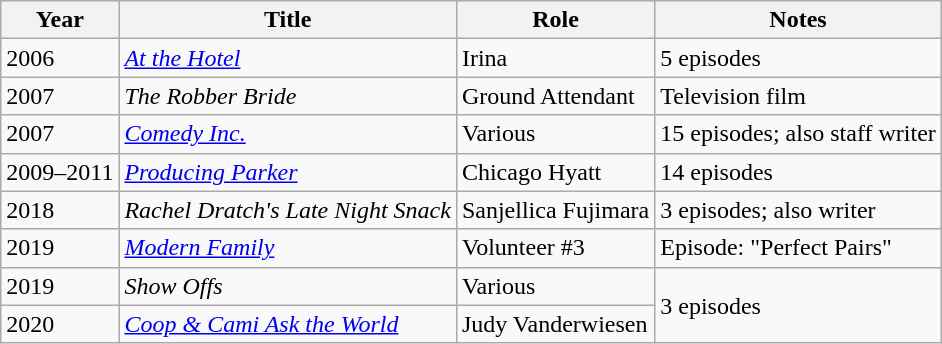<table class="wikitable sortable">
<tr>
<th>Year</th>
<th>Title</th>
<th>Role</th>
<th>Notes</th>
</tr>
<tr>
<td>2006</td>
<td><em><a href='#'>At the Hotel</a></em></td>
<td>Irina</td>
<td>5 episodes</td>
</tr>
<tr>
<td>2007</td>
<td><em>The Robber Bride</em></td>
<td>Ground Attendant</td>
<td>Television film</td>
</tr>
<tr>
<td>2007</td>
<td><a href='#'><em>Comedy Inc.</em></a></td>
<td>Various</td>
<td>15 episodes; also staff writer</td>
</tr>
<tr>
<td>2009–2011</td>
<td><em><a href='#'>Producing Parker</a></em></td>
<td>Chicago Hyatt</td>
<td>14 episodes</td>
</tr>
<tr>
<td>2018</td>
<td><em>Rachel Dratch's Late Night Snack</em></td>
<td>Sanjellica Fujimara</td>
<td>3 episodes; also writer</td>
</tr>
<tr>
<td>2019</td>
<td><em><a href='#'>Modern Family</a></em></td>
<td>Volunteer #3</td>
<td>Episode: "Perfect Pairs"</td>
</tr>
<tr>
<td>2019</td>
<td><em>Show Offs</em></td>
<td>Various</td>
<td rowspan="2">3 episodes</td>
</tr>
<tr>
<td>2020</td>
<td><em><a href='#'>Coop & Cami Ask the World</a></em></td>
<td>Judy Vanderwiesen</td>
</tr>
</table>
